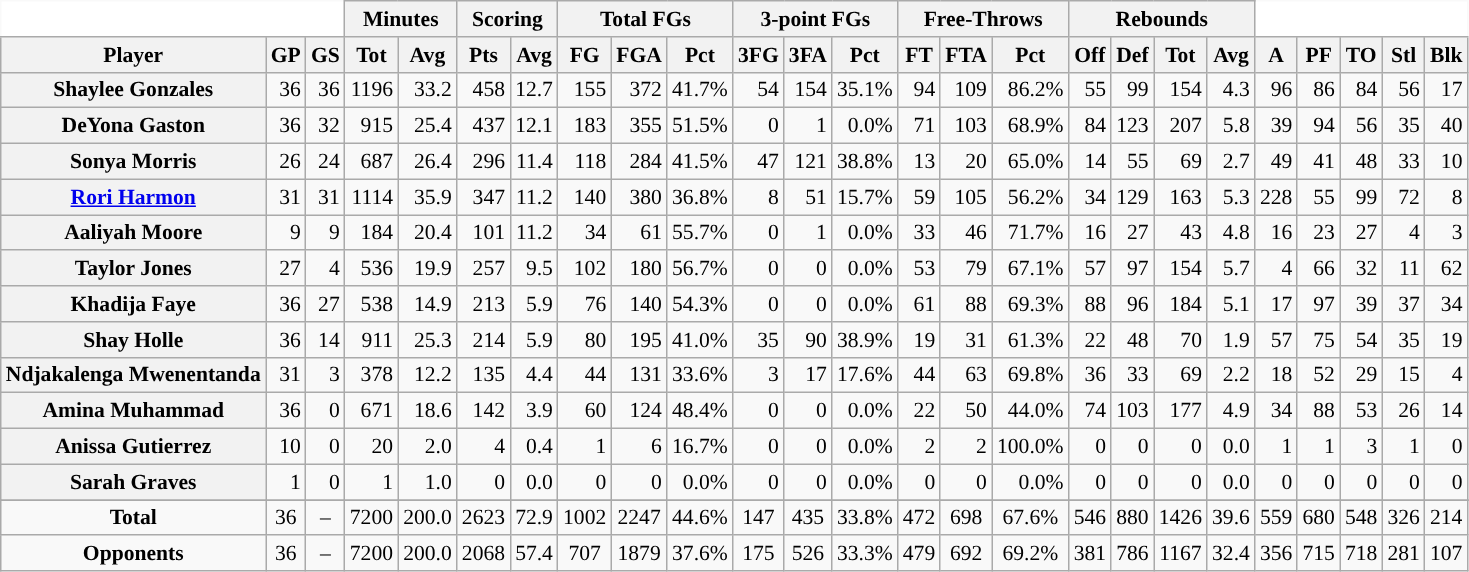<table class="wikitable sortable" border="1" style="font-size:90%;">
<tr>
<th colspan="3" style="border-top-style:hidden; border-left-style:hidden; background: white;"></th>
<th colspan="2" style=>Minutes</th>
<th colspan="2" style=>Scoring</th>
<th colspan="3" style=>Total FGs</th>
<th colspan="3" style=>3-point FGs</th>
<th colspan="3" style=>Free-Throws</th>
<th colspan="4" style=>Rebounds</th>
<th colspan="5" style="border-top-style:hidden; border-right-style:hidden; background: white;"></th>
</tr>
<tr>
<th scope="col" style=>Player</th>
<th scope="col" style=>GP</th>
<th scope="col" style=>GS</th>
<th scope="col" style=>Tot</th>
<th scope="col" style=>Avg</th>
<th scope="col" style=>Pts</th>
<th scope="col" style=>Avg</th>
<th scope="col" style=>FG</th>
<th scope="col" style=>FGA</th>
<th scope="col" style=>Pct</th>
<th scope="col" style=>3FG</th>
<th scope="col" style=>3FA</th>
<th scope="col" style=>Pct</th>
<th scope="col" style=>FT</th>
<th scope="col" style=>FTA</th>
<th scope="col" style=>Pct</th>
<th scope="col" style=>Off</th>
<th scope="col" style=>Def</th>
<th scope="col" style=>Tot</th>
<th scope="col" style=>Avg</th>
<th scope="col" style=>A</th>
<th scope="col" style=>PF</th>
<th scope="col" style=>TO</th>
<th scope="col" style=>Stl</th>
<th scope="col" style=>Blk</th>
</tr>
<tr>
<th style=white-space:nowrap>Shaylee Gonzales</th>
<td align="right">36</td>
<td align="right">36</td>
<td align="right">1196</td>
<td align="right">33.2</td>
<td align="right">458</td>
<td align="right">12.7</td>
<td align="right">155</td>
<td align="right">372</td>
<td align="right">41.7%</td>
<td align="right">54</td>
<td align="right">154</td>
<td align="right">35.1%</td>
<td align="right">94</td>
<td align="right">109</td>
<td align="right">86.2%</td>
<td align="right">55</td>
<td align="right">99</td>
<td align="right">154</td>
<td align="right">4.3</td>
<td align="right">96</td>
<td align="right">86</td>
<td align="right">84</td>
<td align="right">56</td>
<td align="right">17</td>
</tr>
<tr>
<th style=white-space:nowrap>DeYona Gaston</th>
<td align="right">36</td>
<td align="right">32</td>
<td align="right">915</td>
<td align="right">25.4</td>
<td align="right">437</td>
<td align="right">12.1</td>
<td align="right">183</td>
<td align="right">355</td>
<td align="right">51.5%</td>
<td align="right">0</td>
<td align="right">1</td>
<td align="right">0.0%</td>
<td align="right">71</td>
<td align="right">103</td>
<td align="right">68.9%</td>
<td align="right">84</td>
<td align="right">123</td>
<td align="right">207</td>
<td align="right">5.8</td>
<td align="right">39</td>
<td align="right">94</td>
<td align="right">56</td>
<td align="right">35</td>
<td align="right">40</td>
</tr>
<tr>
<th style=white-space:nowrap>Sonya Morris</th>
<td align="right">26</td>
<td align="right">24</td>
<td align="right">687</td>
<td align="right">26.4</td>
<td align="right">296</td>
<td align="right">11.4</td>
<td align="right">118</td>
<td align="right">284</td>
<td align="right">41.5%</td>
<td align="right">47</td>
<td align="right">121</td>
<td align="right">38.8%</td>
<td align="right">13</td>
<td align="right">20</td>
<td align="right">65.0%</td>
<td align="right">14</td>
<td align="right">55</td>
<td align="right">69</td>
<td align="right">2.7</td>
<td align="right">49</td>
<td align="right">41</td>
<td align="right">48</td>
<td align="right">33</td>
<td align="right">10</td>
</tr>
<tr>
<th style=white-space:nowrap><a href='#'>Rori Harmon</a></th>
<td align="right">31</td>
<td align="right">31</td>
<td align="right">1114</td>
<td align="right">35.9</td>
<td align="right">347</td>
<td align="right">11.2</td>
<td align="right">140</td>
<td align="right">380</td>
<td align="right">36.8%</td>
<td align="right">8</td>
<td align="right">51</td>
<td align="right">15.7%</td>
<td align="right">59</td>
<td align="right">105</td>
<td align="right">56.2%</td>
<td align="right">34</td>
<td align="right">129</td>
<td align="right">163</td>
<td align="right">5.3</td>
<td align="right">228</td>
<td align="right">55</td>
<td align="right">99</td>
<td align="right">72</td>
<td align="right">8</td>
</tr>
<tr>
<th style=white-space:nowrap>Aaliyah Moore</th>
<td align="right">9</td>
<td align="right">9</td>
<td align="right">184</td>
<td align="right">20.4</td>
<td align="right">101</td>
<td align="right">11.2</td>
<td align="right">34</td>
<td align="right">61</td>
<td align="right">55.7%</td>
<td align="right">0</td>
<td align="right">1</td>
<td align="right">0.0%</td>
<td align="right">33</td>
<td align="right">46</td>
<td align="right">71.7%</td>
<td align="right">16</td>
<td align="right">27</td>
<td align="right">43</td>
<td align="right">4.8</td>
<td align="right">16</td>
<td align="right">23</td>
<td align="right">27</td>
<td align="right">4</td>
<td align="right">3</td>
</tr>
<tr>
<th style=white-space:nowrap>Taylor Jones</th>
<td align="right">27</td>
<td align="right">4</td>
<td align="right">536</td>
<td align="right">19.9</td>
<td align="right">257</td>
<td align="right">9.5</td>
<td align="right">102</td>
<td align="right">180</td>
<td align="right">56.7%</td>
<td align="right">0</td>
<td align="right">0</td>
<td align="right">0.0%</td>
<td align="right">53</td>
<td align="right">79</td>
<td align="right">67.1%</td>
<td align="right">57</td>
<td align="right">97</td>
<td align="right">154</td>
<td align="right">5.7</td>
<td align="right">4</td>
<td align="right">66</td>
<td align="right">32</td>
<td align="right">11</td>
<td align="right">62</td>
</tr>
<tr>
<th style=white-space:nowrap>Khadija Faye</th>
<td align="right">36</td>
<td align="right">27</td>
<td align="right">538</td>
<td align="right">14.9</td>
<td align="right">213</td>
<td align="right">5.9</td>
<td align="right">76</td>
<td align="right">140</td>
<td align="right">54.3%</td>
<td align="right">0</td>
<td align="right">0</td>
<td align="right">0.0%</td>
<td align="right">61</td>
<td align="right">88</td>
<td align="right">69.3%</td>
<td align="right">88</td>
<td align="right">96</td>
<td align="right">184</td>
<td align="right">5.1</td>
<td align="right">17</td>
<td align="right">97</td>
<td align="right">39</td>
<td align="right">37</td>
<td align="right">34</td>
</tr>
<tr>
<th style=white-space:nowrap>Shay Holle</th>
<td align="right">36</td>
<td align="right">14</td>
<td align="right">911</td>
<td align="right">25.3</td>
<td align="right">214</td>
<td align="right">5.9</td>
<td align="right">80</td>
<td align="right">195</td>
<td align="right">41.0%</td>
<td align="right">35</td>
<td align="right">90</td>
<td align="right">38.9%</td>
<td align="right">19</td>
<td align="right">31</td>
<td align="right">61.3%</td>
<td align="right">22</td>
<td align="right">48</td>
<td align="right">70</td>
<td align="right">1.9</td>
<td align="right">57</td>
<td align="right">75</td>
<td align="right">54</td>
<td align="right">35</td>
<td align="right">19</td>
</tr>
<tr>
<th style=white-space:nowrap>Ndjakalenga Mwenentanda</th>
<td align="right">31</td>
<td align="right">3</td>
<td align="right">378</td>
<td align="right">12.2</td>
<td align="right">135</td>
<td align="right">4.4</td>
<td align="right">44</td>
<td align="right">131</td>
<td align="right">33.6%</td>
<td align="right">3</td>
<td align="right">17</td>
<td align="right">17.6%</td>
<td align="right">44</td>
<td align="right">63</td>
<td align="right">69.8%</td>
<td align="right">36</td>
<td align="right">33</td>
<td align="right">69</td>
<td align="right">2.2</td>
<td align="right">18</td>
<td align="right">52</td>
<td align="right">29</td>
<td align="right">15</td>
<td align="right">4</td>
</tr>
<tr>
<th style=white-space:nowrap>Amina Muhammad</th>
<td align="right">36</td>
<td align="right">0</td>
<td align="right">671</td>
<td align="right">18.6</td>
<td align="right">142</td>
<td align="right">3.9</td>
<td align="right">60</td>
<td align="right">124</td>
<td align="right">48.4%</td>
<td align="right">0</td>
<td align="right">0</td>
<td align="right">0.0%</td>
<td align="right">22</td>
<td align="right">50</td>
<td align="right">44.0%</td>
<td align="right">74</td>
<td align="right">103</td>
<td align="right">177</td>
<td align="right">4.9</td>
<td align="right">34</td>
<td align="right">88</td>
<td align="right">53</td>
<td align="right">26</td>
<td align="right">14</td>
</tr>
<tr>
<th style=white-space:nowrap>Anissa Gutierrez</th>
<td align="right">10</td>
<td align="right">0</td>
<td align="right">20</td>
<td align="right">2.0</td>
<td align="right">4</td>
<td align="right">0.4</td>
<td align="right">1</td>
<td align="right">6</td>
<td align="right">16.7%</td>
<td align="right">0</td>
<td align="right">0</td>
<td align="right">0.0%</td>
<td align="right">2</td>
<td align="right">2</td>
<td align="right">100.0%</td>
<td align="right">0</td>
<td align="right">0</td>
<td align="right">0</td>
<td align="right">0.0</td>
<td align="right">1</td>
<td align="right">1</td>
<td align="right">3</td>
<td align="right">1</td>
<td align="right">0</td>
</tr>
<tr>
<th style=white-space:nowrap>Sarah Graves</th>
<td align="right">1</td>
<td align="right">0</td>
<td align="right">1</td>
<td align="right">1.0</td>
<td align="right">0</td>
<td align="right">0.0</td>
<td align="right">0</td>
<td align="right">0</td>
<td align="right">0.0%</td>
<td align="right">0</td>
<td align="right">0</td>
<td align="right">0.0%</td>
<td align="right">0</td>
<td align="right">0</td>
<td align="right">0.0%</td>
<td align="right">0</td>
<td align="right">0</td>
<td align="right">0</td>
<td align="right">0.0</td>
<td align="right">0</td>
<td align="right">0</td>
<td align="right">0</td>
<td align="right">0</td>
<td align="right">0</td>
</tr>
<tr>
</tr>
<tr class="sortbottom">
<td align="center" style=><strong>Total</strong></td>
<td align="center" style=>36</td>
<td align="center" style=>–</td>
<td align="center" style=>7200</td>
<td align="center" style=>200.0</td>
<td align="center" style=>2623</td>
<td align="center" style=>72.9</td>
<td align="center" style=>1002</td>
<td align="center" style=>2247</td>
<td align="center" style=>44.6%</td>
<td align="center" style=>147</td>
<td align="center" style=>435</td>
<td align="center" style=>33.8%</td>
<td align="center" style=>472</td>
<td align="center" style=>698</td>
<td align="center" style=>67.6%</td>
<td align="center" style=>546</td>
<td align="center" style=>880</td>
<td align="center" style=>1426</td>
<td align="center" style=>39.6</td>
<td align="center" style=>559</td>
<td align="center" style=>680</td>
<td align="center" style=>548</td>
<td align="center" style=>326</td>
<td align="center" style=>214</td>
</tr>
<tr class="sortbottom">
<td align="center"><strong>Opponents</strong></td>
<td align="center">36</td>
<td align="center">–</td>
<td align="center">7200</td>
<td align="center">200.0</td>
<td align="center">2068</td>
<td align="center">57.4</td>
<td align="center">707</td>
<td align="center">1879</td>
<td align="center">37.6%</td>
<td align="center">175</td>
<td align="center">526</td>
<td align="center">33.3%</td>
<td align="center">479</td>
<td align="center">692</td>
<td align="center">69.2%</td>
<td align="center">381</td>
<td align="center">786</td>
<td align="center">1167</td>
<td align="center">32.4</td>
<td align="center">356</td>
<td align="center">715</td>
<td align="center">718</td>
<td align="center">281</td>
<td align="center">107</td>
</tr>
</table>
